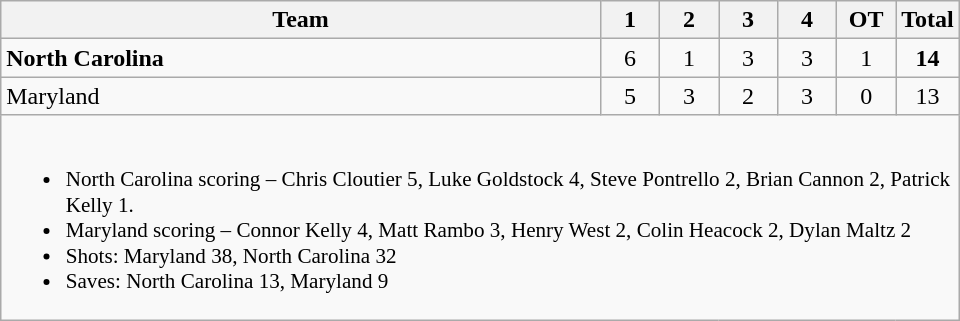<table class="wikitable" style="text-align:center; max-width:40em">
<tr>
<th>Team</th>
<th style="width:2em">1</th>
<th style="width:2em">2</th>
<th style="width:2em">3</th>
<th style="width:2em">4</th>
<th style="width:2em">OT</th>
<th style="width:2em">Total</th>
</tr>
<tr>
<td style="text-align:left"><strong>North Carolina</strong></td>
<td>6</td>
<td>1</td>
<td>3</td>
<td>3</td>
<td>1</td>
<td><strong>14</strong></td>
</tr>
<tr>
<td style="text-align:left">Maryland</td>
<td>5</td>
<td>3</td>
<td>2</td>
<td>3</td>
<td>0</td>
<td>13</td>
</tr>
<tr>
<td colspan=7 style="text-align:left; font-size:88%;"><br><ul><li>North Carolina scoring – Chris Cloutier 5, Luke Goldstock 4, Steve Pontrello 2, Brian Cannon 2, Patrick Kelly 1.</li><li>Maryland scoring – Connor Kelly 4, Matt Rambo 3, Henry West 2, Colin Heacock 2, Dylan Maltz 2</li><li>Shots: Maryland 38, North Carolina 32</li><li>Saves: North Carolina 13, Maryland 9</li></ul></td>
</tr>
</table>
